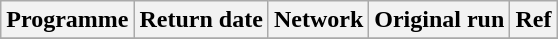<table class="wikitable plainrowheaders sortable">
<tr>
<th scope="col">Programme</th>
<th scope="col">Return date</th>
<th scope="col">Network</th>
<th scope="col">Original run</th>
<th scope="col" class="unsortable">Ref</th>
</tr>
<tr>
</tr>
</table>
